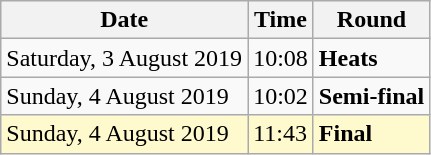<table class="wikitable">
<tr>
<th>Date</th>
<th>Time</th>
<th>Round</th>
</tr>
<tr>
<td>Saturday, 3 August 2019</td>
<td>10:08</td>
<td><strong>Heats</strong></td>
</tr>
<tr>
<td>Sunday, 4 August 2019</td>
<td>10:02</td>
<td><strong>Semi-final</strong></td>
</tr>
<tr style=background:lemonchiffon>
<td>Sunday, 4 August 2019</td>
<td>11:43</td>
<td><strong>Final</strong></td>
</tr>
</table>
